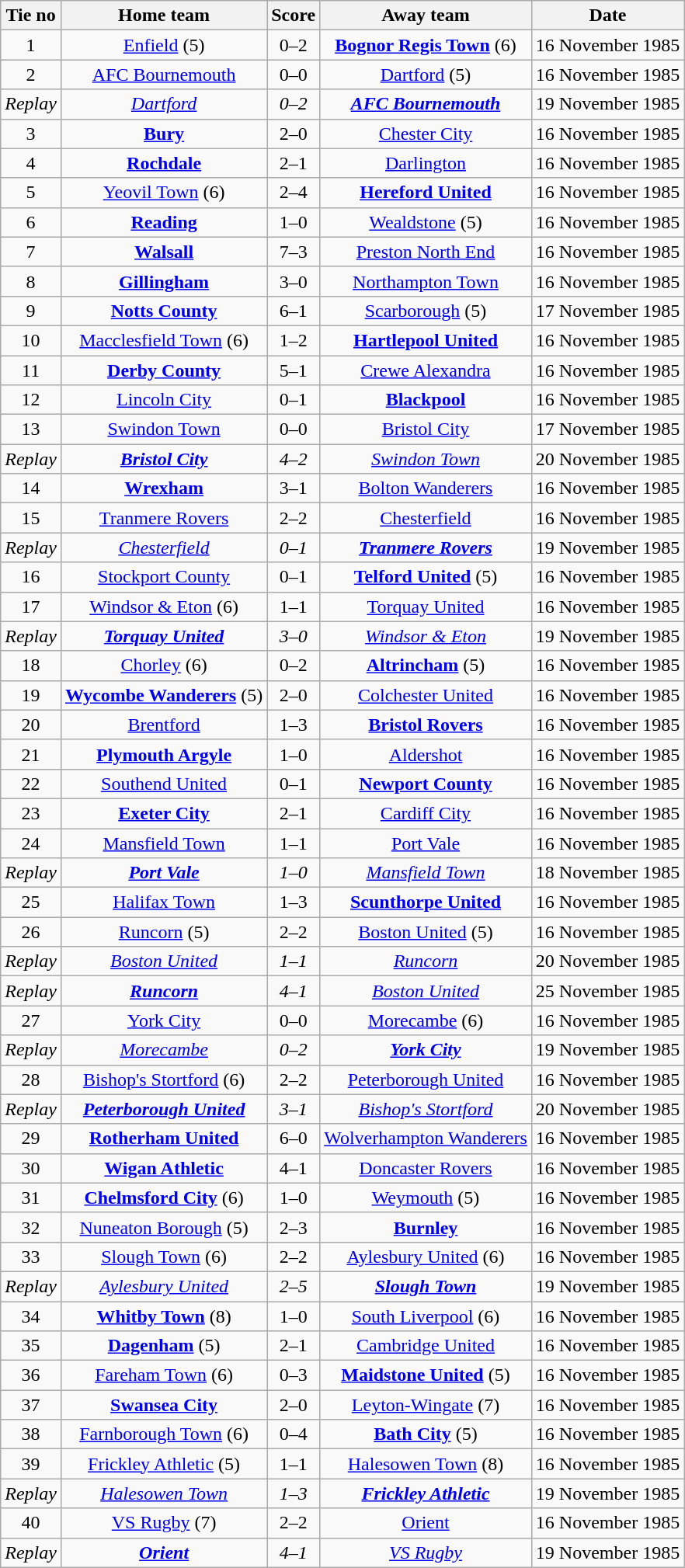<table class="wikitable" style="text-align: center">
<tr>
<th>Tie no</th>
<th>Home team</th>
<th>Score</th>
<th>Away team</th>
<th>Date</th>
</tr>
<tr>
<td>1</td>
<td><a href='#'>Enfield</a> (5)</td>
<td>0–2</td>
<td><strong><a href='#'>Bognor Regis Town</a></strong> (6)</td>
<td>16 November 1985</td>
</tr>
<tr>
<td>2</td>
<td><a href='#'>AFC Bournemouth</a></td>
<td>0–0</td>
<td><a href='#'>Dartford</a> (5)</td>
<td>16 November 1985</td>
</tr>
<tr>
<td><em>Replay</em></td>
<td><em><a href='#'>Dartford</a></em></td>
<td><em>0–2</em></td>
<td><strong><em><a href='#'>AFC Bournemouth</a></em></strong></td>
<td>19 November 1985</td>
</tr>
<tr>
<td>3</td>
<td><strong><a href='#'>Bury</a></strong></td>
<td>2–0</td>
<td><a href='#'>Chester City</a></td>
<td>16 November 1985</td>
</tr>
<tr>
<td>4</td>
<td><strong><a href='#'>Rochdale</a></strong></td>
<td>2–1</td>
<td><a href='#'>Darlington</a></td>
<td>16 November 1985</td>
</tr>
<tr>
<td>5</td>
<td><a href='#'>Yeovil Town</a> (6)</td>
<td>2–4</td>
<td><strong><a href='#'>Hereford United</a></strong></td>
<td>16 November 1985</td>
</tr>
<tr>
<td>6</td>
<td><strong><a href='#'>Reading</a></strong></td>
<td>1–0</td>
<td><a href='#'>Wealdstone</a> (5)</td>
<td>16 November 1985</td>
</tr>
<tr>
<td>7</td>
<td><strong><a href='#'>Walsall</a></strong></td>
<td>7–3</td>
<td><a href='#'>Preston North End</a></td>
<td>16 November 1985</td>
</tr>
<tr>
<td>8</td>
<td><strong><a href='#'>Gillingham</a></strong></td>
<td>3–0</td>
<td><a href='#'>Northampton Town</a></td>
<td>16 November 1985</td>
</tr>
<tr>
<td>9</td>
<td><strong><a href='#'>Notts County</a></strong></td>
<td>6–1</td>
<td><a href='#'>Scarborough</a> (5)</td>
<td>17 November 1985</td>
</tr>
<tr>
<td>10</td>
<td><a href='#'>Macclesfield Town</a> (6)</td>
<td>1–2</td>
<td><strong><a href='#'>Hartlepool United</a></strong></td>
<td>16 November 1985</td>
</tr>
<tr>
<td>11</td>
<td><strong><a href='#'>Derby County</a></strong></td>
<td>5–1</td>
<td><a href='#'>Crewe Alexandra</a></td>
<td>16 November 1985</td>
</tr>
<tr>
<td>12</td>
<td><a href='#'>Lincoln City</a></td>
<td>0–1</td>
<td><strong><a href='#'>Blackpool</a></strong></td>
<td>16 November 1985</td>
</tr>
<tr>
<td>13</td>
<td><a href='#'>Swindon Town</a></td>
<td>0–0</td>
<td><a href='#'>Bristol City</a></td>
<td>17 November 1985</td>
</tr>
<tr>
<td><em>Replay</em></td>
<td><strong><em><a href='#'>Bristol City</a></em></strong></td>
<td><em>4–2</em></td>
<td><em><a href='#'>Swindon Town</a></em></td>
<td>20 November 1985</td>
</tr>
<tr>
<td>14</td>
<td><strong><a href='#'>Wrexham</a></strong></td>
<td>3–1</td>
<td><a href='#'>Bolton Wanderers</a></td>
<td>16 November 1985</td>
</tr>
<tr>
<td>15</td>
<td><a href='#'>Tranmere Rovers</a></td>
<td>2–2</td>
<td><a href='#'>Chesterfield</a></td>
<td>16 November 1985</td>
</tr>
<tr>
<td><em>Replay</em></td>
<td><em><a href='#'>Chesterfield</a></em></td>
<td><em>0–1</em></td>
<td><strong><em><a href='#'>Tranmere Rovers</a></em></strong></td>
<td>19 November 1985</td>
</tr>
<tr>
<td>16</td>
<td><a href='#'>Stockport County</a></td>
<td>0–1</td>
<td><strong><a href='#'>Telford United</a></strong> (5)</td>
<td>16 November 1985</td>
</tr>
<tr>
<td>17</td>
<td><a href='#'>Windsor & Eton</a> (6)</td>
<td>1–1</td>
<td><a href='#'>Torquay United</a></td>
<td>16 November 1985</td>
</tr>
<tr>
<td><em>Replay</em></td>
<td><strong><em><a href='#'>Torquay United</a></em></strong></td>
<td><em>3–0</em></td>
<td><em><a href='#'>Windsor & Eton</a></em></td>
<td>19 November 1985</td>
</tr>
<tr>
<td>18</td>
<td><a href='#'>Chorley</a> (6)</td>
<td>0–2</td>
<td><strong><a href='#'>Altrincham</a></strong> (5)</td>
<td>16 November 1985</td>
</tr>
<tr>
<td>19</td>
<td><strong><a href='#'>Wycombe Wanderers</a></strong> (5)</td>
<td>2–0</td>
<td><a href='#'>Colchester United</a></td>
<td>16 November 1985</td>
</tr>
<tr>
<td>20</td>
<td><a href='#'>Brentford</a></td>
<td>1–3</td>
<td><strong><a href='#'>Bristol Rovers</a></strong></td>
<td>16 November 1985</td>
</tr>
<tr>
<td>21</td>
<td><strong><a href='#'>Plymouth Argyle</a></strong></td>
<td>1–0</td>
<td><a href='#'>Aldershot</a></td>
<td>16 November 1985</td>
</tr>
<tr>
<td>22</td>
<td><a href='#'>Southend United</a></td>
<td>0–1</td>
<td><strong><a href='#'>Newport County</a></strong></td>
<td>16 November 1985</td>
</tr>
<tr>
<td>23</td>
<td><strong><a href='#'>Exeter City</a></strong></td>
<td>2–1</td>
<td><a href='#'>Cardiff City</a></td>
<td>16 November 1985</td>
</tr>
<tr>
<td>24</td>
<td><a href='#'>Mansfield Town</a></td>
<td>1–1</td>
<td><a href='#'>Port Vale</a></td>
<td>16 November 1985</td>
</tr>
<tr>
<td><em>Replay</em></td>
<td><strong><em><a href='#'>Port Vale</a></em></strong></td>
<td><em>1–0</em></td>
<td><em><a href='#'>Mansfield Town</a></em></td>
<td>18 November 1985</td>
</tr>
<tr>
<td>25</td>
<td><a href='#'>Halifax Town</a></td>
<td>1–3</td>
<td><strong><a href='#'>Scunthorpe United</a></strong></td>
<td>16 November 1985</td>
</tr>
<tr>
<td>26</td>
<td><a href='#'>Runcorn</a> (5)</td>
<td>2–2</td>
<td><a href='#'>Boston United</a> (5)</td>
<td>16 November 1985</td>
</tr>
<tr>
<td><em>Replay</em></td>
<td><em><a href='#'>Boston United</a></em></td>
<td><em>1–1</em></td>
<td><em><a href='#'>Runcorn</a></em></td>
<td>20 November 1985</td>
</tr>
<tr>
<td><em>Replay</em></td>
<td><strong><em><a href='#'>Runcorn</a></em></strong></td>
<td><em>4–1</em></td>
<td><em><a href='#'>Boston United</a></em></td>
<td>25 November 1985</td>
</tr>
<tr>
<td>27</td>
<td><a href='#'>York City</a></td>
<td>0–0</td>
<td><a href='#'>Morecambe</a> (6)</td>
<td>16 November 1985</td>
</tr>
<tr>
<td><em>Replay</em></td>
<td><em><a href='#'>Morecambe</a></em></td>
<td><em>0–2</em></td>
<td><strong><em><a href='#'>York City</a></em></strong></td>
<td>19 November 1985</td>
</tr>
<tr>
<td>28</td>
<td><a href='#'>Bishop's Stortford</a> (6)</td>
<td>2–2</td>
<td><a href='#'>Peterborough United</a></td>
<td>16 November 1985</td>
</tr>
<tr>
<td><em>Replay</em></td>
<td><strong><em><a href='#'>Peterborough United</a></em></strong></td>
<td><em>3–1</em></td>
<td><em><a href='#'>Bishop's Stortford</a></em></td>
<td>20 November 1985</td>
</tr>
<tr>
<td>29</td>
<td><strong><a href='#'>Rotherham United</a></strong></td>
<td>6–0</td>
<td><a href='#'>Wolverhampton Wanderers</a></td>
<td>16 November 1985</td>
</tr>
<tr>
<td>30</td>
<td><strong><a href='#'>Wigan Athletic</a></strong></td>
<td>4–1</td>
<td><a href='#'>Doncaster Rovers</a></td>
<td>16 November 1985</td>
</tr>
<tr>
<td>31</td>
<td><strong><a href='#'>Chelmsford City</a></strong> (6)</td>
<td>1–0</td>
<td><a href='#'>Weymouth</a> (5)</td>
<td>16 November 1985</td>
</tr>
<tr>
<td>32</td>
<td><a href='#'>Nuneaton Borough</a> (5)</td>
<td>2–3</td>
<td><strong><a href='#'>Burnley</a></strong></td>
<td>16 November 1985</td>
</tr>
<tr>
<td>33</td>
<td><a href='#'>Slough Town</a> (6)</td>
<td>2–2</td>
<td><a href='#'>Aylesbury United</a> (6)</td>
<td>16 November 1985</td>
</tr>
<tr>
<td><em>Replay</em></td>
<td><em><a href='#'>Aylesbury United</a></em></td>
<td><em>2–5</em></td>
<td><strong><em><a href='#'>Slough Town</a></em></strong></td>
<td>19 November 1985</td>
</tr>
<tr>
<td>34</td>
<td><strong><a href='#'>Whitby Town</a></strong> (8)</td>
<td>1–0</td>
<td><a href='#'>South Liverpool</a> (6)</td>
<td>16 November 1985</td>
</tr>
<tr>
<td>35</td>
<td><strong><a href='#'>Dagenham</a></strong> (5)</td>
<td>2–1</td>
<td><a href='#'>Cambridge United</a></td>
<td>16 November 1985</td>
</tr>
<tr>
<td>36</td>
<td><a href='#'>Fareham Town</a> (6)</td>
<td>0–3</td>
<td><strong><a href='#'>Maidstone United</a></strong> (5)</td>
<td>16 November 1985</td>
</tr>
<tr>
<td>37</td>
<td><strong><a href='#'>Swansea City</a></strong></td>
<td>2–0</td>
<td><a href='#'>Leyton-Wingate</a> (7)</td>
<td>16 November 1985</td>
</tr>
<tr>
<td>38</td>
<td><a href='#'>Farnborough Town</a> (6)</td>
<td>0–4</td>
<td><strong><a href='#'>Bath City</a></strong> (5)</td>
<td>16 November 1985</td>
</tr>
<tr>
<td>39</td>
<td><a href='#'>Frickley Athletic</a> (5)</td>
<td>1–1</td>
<td><a href='#'>Halesowen Town</a> (8)</td>
<td>16 November 1985</td>
</tr>
<tr>
<td><em>Replay</em></td>
<td><em><a href='#'>Halesowen Town</a></em></td>
<td><em>1–3</em></td>
<td><strong><em><a href='#'>Frickley Athletic</a></em></strong></td>
<td>19 November 1985</td>
</tr>
<tr>
<td>40</td>
<td><a href='#'>VS Rugby</a> (7)</td>
<td>2–2</td>
<td><a href='#'>Orient</a></td>
<td>16 November 1985</td>
</tr>
<tr>
<td><em>Replay</em></td>
<td><strong><em><a href='#'>Orient</a></em></strong></td>
<td><em>4–1</em></td>
<td><em><a href='#'>VS Rugby</a></em></td>
<td>19 November 1985</td>
</tr>
</table>
